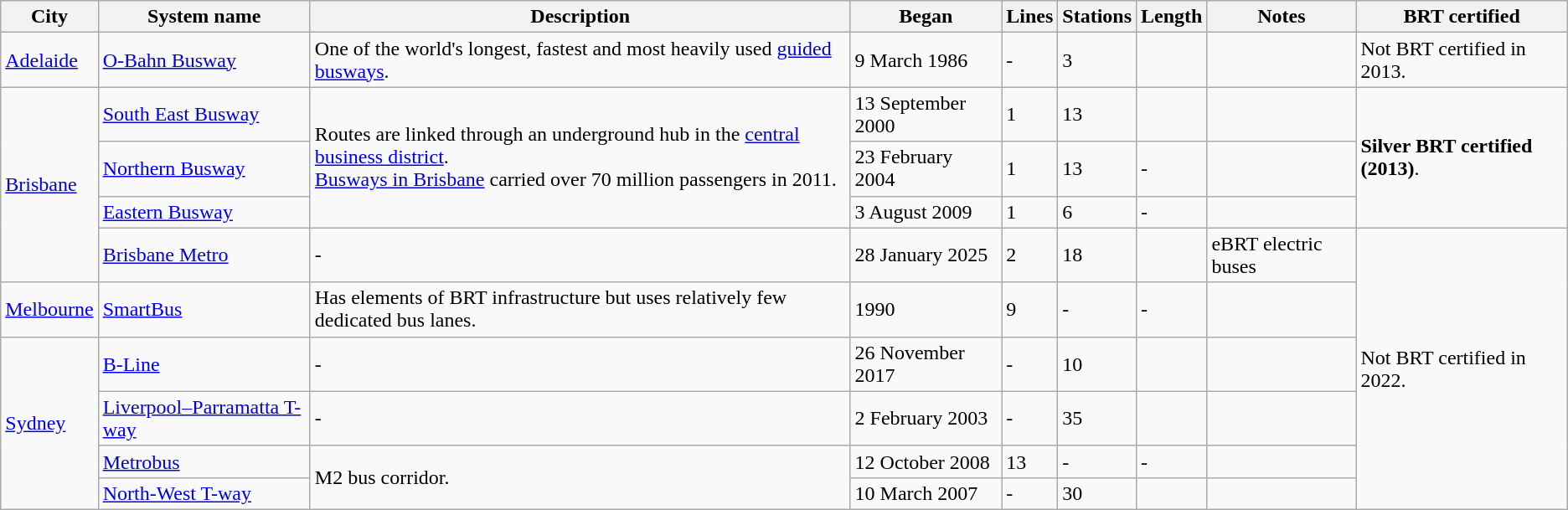<table class="wikitable">
<tr>
<th>City</th>
<th>System name</th>
<th>Description</th>
<th>Began</th>
<th>Lines</th>
<th>Stations</th>
<th>Length</th>
<th>Notes</th>
<th>BRT certified</th>
</tr>
<tr>
<td><a href='#'>Adelaide</a></td>
<td><a href='#'>O-Bahn Busway</a></td>
<td>One of the world's longest, fastest and most heavily used <a href='#'>guided busways</a>.</td>
<td>9 March 1986</td>
<td>-</td>
<td>3</td>
<td></td>
<td></td>
<td>Not BRT certified in 2013.</td>
</tr>
<tr>
<td rowspan="4"><a href='#'>Brisbane</a></td>
<td><a href='#'>South East Busway</a></td>
<td rowspan="3">Routes are linked through an underground hub in the <a href='#'>central business district</a>.<br><a href='#'>Busways in Brisbane</a> carried over 70 million passengers in 2011.</td>
<td>13 September 2000</td>
<td>1</td>
<td>13</td>
<td></td>
<td></td>
<td rowspan="3"><strong>Silver BRT certified (2013)</strong>.</td>
</tr>
<tr>
<td><a href='#'>Northern Busway</a></td>
<td>23 February 2004</td>
<td>1</td>
<td>13</td>
<td>-</td>
<td></td>
</tr>
<tr>
<td><a href='#'>Eastern Busway</a></td>
<td>3 August 2009</td>
<td>1</td>
<td>6</td>
<td>-</td>
<td></td>
</tr>
<tr>
<td><a href='#'>Brisbane Metro</a></td>
<td>-</td>
<td>28 January 2025</td>
<td>2</td>
<td>18</td>
<td></td>
<td>eBRT electric buses</td>
<td rowspan="6">Not BRT certified in 2022.</td>
</tr>
<tr>
<td><a href='#'>Melbourne</a></td>
<td><a href='#'>SmartBus</a></td>
<td>Has elements of BRT infrastructure but uses relatively few dedicated bus lanes.</td>
<td>1990</td>
<td>9</td>
<td>-</td>
<td>-</td>
<td></td>
</tr>
<tr>
<td rowspan="4"><a href='#'>Sydney</a></td>
<td><a href='#'>B-Line</a></td>
<td>-</td>
<td>26 November 2017</td>
<td>-</td>
<td>10</td>
<td></td>
<td></td>
</tr>
<tr>
<td><a href='#'>Liverpool–Parramatta T-way</a></td>
<td>-</td>
<td>2 February 2003</td>
<td>-</td>
<td>35</td>
<td></td>
<td></td>
</tr>
<tr>
<td><a href='#'>Metrobus</a></td>
<td rowspan=2>M2 bus corridor.</td>
<td>12 October 2008</td>
<td>13</td>
<td>-</td>
<td>-</td>
<td></td>
</tr>
<tr>
<td><a href='#'>North-West T-way</a></td>
<td>10 March 2007</td>
<td>-</td>
<td>30</td>
<td></td>
<td></td>
</tr>
</table>
